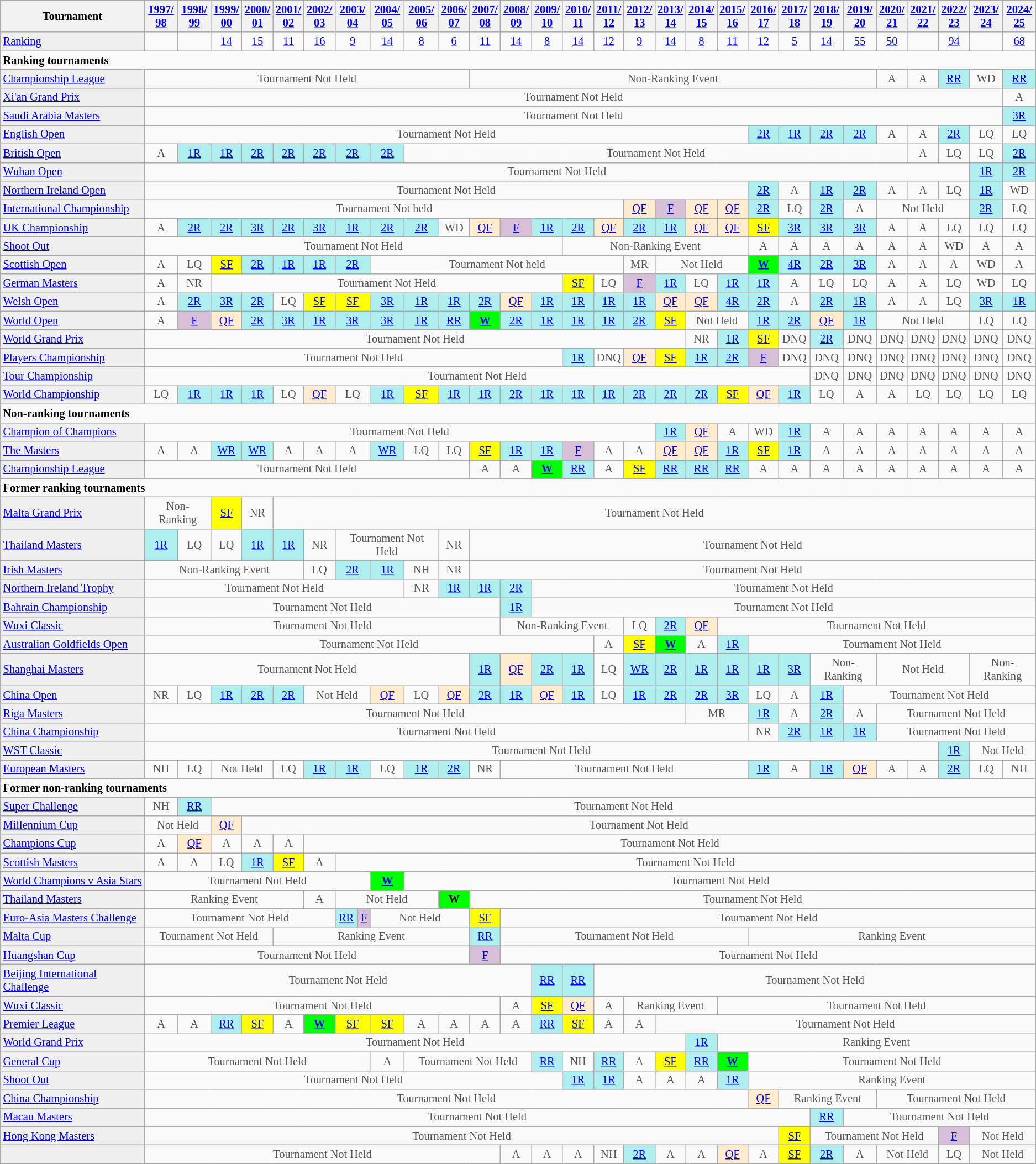<table class="wikitable" style="font-size:85%;">
<tr>
<th>Tournament</th>
<th><a href='#'>1997/<br>98</a></th>
<th><a href='#'>1998/<br>99</a></th>
<th><a href='#'>1999/<br>00</a></th>
<th><a href='#'>2000/<br>01</a></th>
<th><a href='#'>2001/<br>02</a></th>
<th><a href='#'>2002/<br>03</a></th>
<th colspan="2"><a href='#'>2003/<br>04</a></th>
<th><a href='#'>2004/<br>05</a></th>
<th><a href='#'>2005/<br>06</a></th>
<th><a href='#'>2006/<br>07</a></th>
<th><a href='#'>2007/<br>08</a></th>
<th><a href='#'>2008/<br>09</a></th>
<th><a href='#'>2009/<br>10</a></th>
<th><a href='#'>2010/<br>11</a></th>
<th><a href='#'>2011/<br>12</a></th>
<th><a href='#'>2012/<br>13</a></th>
<th><a href='#'>2013/<br>14</a></th>
<th><a href='#'>2014/<br>15</a></th>
<th><a href='#'>2015/<br>16</a></th>
<th><a href='#'>2016/<br>17</a></th>
<th><a href='#'>2017/<br>18</a></th>
<th><a href='#'>2018/<br>19</a></th>
<th><a href='#'>2019/<br>20</a></th>
<th><a href='#'>2020/<br>21</a></th>
<th><a href='#'>2021/<br>22</a></th>
<th><a href='#'>2022/<br>23</a></th>
<th><a href='#'>2023/<br>24</a></th>
<th><a href='#'>2024/<br>25</a></th>
</tr>
<tr>
<td style="background:#EFEFEF;"><a href='#'>Ranking</a></td>
<td align="center"></td>
<td align="center"></td>
<td align="center"><a href='#'>14</a></td>
<td align="center"><a href='#'>15</a></td>
<td align="center"><a href='#'>11</a></td>
<td align="center"><a href='#'>16</a></td>
<td align="center" colspan="2"><a href='#'>9</a></td>
<td align="center"><a href='#'>14</a></td>
<td align="center"><a href='#'>8</a></td>
<td align="center"><a href='#'>6</a></td>
<td align="center"><a href='#'>11</a></td>
<td align="center"><a href='#'>14</a></td>
<td align="center"><a href='#'>8</a></td>
<td align="center"><a href='#'>14</a></td>
<td align="center"><a href='#'>12</a></td>
<td align="center"><a href='#'>9</a></td>
<td align="center"><a href='#'>14</a></td>
<td align="center"><a href='#'>8</a></td>
<td align="center"><a href='#'>11</a></td>
<td align="center"><a href='#'>12</a></td>
<td align="center"><a href='#'>5</a></td>
<td align="center"><a href='#'>14</a></td>
<td align="center"><a href='#'>55</a></td>
<td align="center"><a href='#'>50</a></td>
<td align="center"></td>
<td align="center"><a href='#'>94</a></td>
<td align="center"></td>
<td align="center"><a href='#'>68</a></td>
</tr>
<tr>
<td colspan="30"><strong>Ranking tournaments</strong></td>
</tr>
<tr>
<td style="background:#EFEFEF;"><a href='#'>Championship League</a></td>
<td align="center" colspan="11" style="color:#555555;">Tournament Not Held</td>
<td align="center" colspan="13" style="color:#555555;">Non-Ranking Event</td>
<td align="center" style="color:#555555;">A</td>
<td align="center" style="color:#555555;">A</td>
<td align="center" style="background:#afeeee;"><a href='#'>RR</a></td>
<td align="center" style="color:#555555;">WD</td>
<td align="center" style="background:#afeeee;"><a href='#'>RR</a></td>
</tr>
<tr>
<td style="background:#EFEFEF;"><a href='#'>Xi'an Grand Prix</a></td>
<td align="center" colspan="28" style="color:#555555;">Tournament Not Held</td>
<td align="center" style="color:#555555;">A</td>
</tr>
<tr>
<td style="background:#EFEFEF;"><a href='#'>Saudi Arabia Masters</a></td>
<td align="center" colspan="28" style="color:#555555;">Tournament Not Held</td>
<td align="center" style="background:#afeeee;"><a href='#'>3R</a></td>
</tr>
<tr>
<td style="background:#EFEFEF;"><a href='#'>English Open</a></td>
<td align="center" colspan="20" style="color:#555555;">Tournament Not Held</td>
<td align="center" style="background:#afeeee;"><a href='#'>2R</a></td>
<td align="center" style="background:#afeeee;"><a href='#'>1R</a></td>
<td align="center" style="background:#afeeee;"><a href='#'>2R</a></td>
<td align="center" style="background:#afeeee;"><a href='#'>2R</a></td>
<td align="center" style="color:#555555;">A</td>
<td align="center" style="color:#555555;">A</td>
<td align="center" style="background:#afeeee;"><a href='#'>2R</a></td>
<td align="center" style="color:#555555;">LQ</td>
<td align="center" style="color:#555555;">LQ</td>
</tr>
<tr>
<td style="background:#EFEFEF;"><a href='#'>British Open</a></td>
<td align="center" style="color:#555555;">A</td>
<td align="center" style="background:#afeeee;"><a href='#'>1R</a></td>
<td align="center" style="background:#afeeee;"><a href='#'>1R</a></td>
<td align="center" style="background:#afeeee;"><a href='#'>2R</a></td>
<td align="center" style="background:#afeeee;"><a href='#'>2R</a></td>
<td align="center" style="background:#afeeee;"><a href='#'>2R</a></td>
<td align="center" colspan="2" style="background:#afeeee;"><a href='#'>2R</a></td>
<td align="center" style="background:#afeeee;"><a href='#'>2R</a></td>
<td align="center" colspan="16" style="color:#555555;">Tournament Not Held</td>
<td align="center" style="color:#555555;">A</td>
<td align="center" style="color:#555555;">LQ</td>
<td align="center" style="color:#555555;">LQ</td>
<td align="center" style="background:#afeeee;"><a href='#'>2R</a></td>
</tr>
<tr>
<td style="background:#EFEFEF;"><a href='#'>Wuhan Open</a></td>
<td align="center" colspan="27" style="color:#555555;">Tournament Not Held</td>
<td align="center" style="background:#afeeee;"><a href='#'>1R</a></td>
<td align="center" style="background:#afeeee;"><a href='#'>2R</a></td>
</tr>
<tr>
<td style="background:#EFEFEF;"><a href='#'>Northern Ireland Open</a></td>
<td align="center" colspan="20" style="color:#555555;">Tournament Not Held</td>
<td align="center" style="background:#afeeee;"><a href='#'>2R</a></td>
<td align="center" style="color:#555555;">A</td>
<td align="center" style="background:#afeeee;"><a href='#'>1R</a></td>
<td align="center" style="background:#afeeee;"><a href='#'>2R</a></td>
<td align="center" style="color:#555555;">A</td>
<td align="center" style="color:#555555;">A</td>
<td align="center" style="color:#555555;">LQ</td>
<td align="center" style="background:#afeeee;"><a href='#'>1R</a></td>
<td align="center" style="color:#555555;">WD</td>
</tr>
<tr>
<td style="background:#EFEFEF;"><a href='#'>International Championship</a></td>
<td align="center" colspan="16" style="color:#555555;">Tournament Not held</td>
<td align="center" style="background:#ffebcd;"><a href='#'>QF</a></td>
<td align="center" style="background:#D8BFD8;"><a href='#'>F</a></td>
<td align="center" style="background:#ffebcd;"><a href='#'>QF</a></td>
<td align="center" style="background:#ffebcd;"><a href='#'>QF</a></td>
<td align="center" style="background:#afeeee;"><a href='#'>2R</a></td>
<td align="center" style="color:#555555;">LQ</td>
<td align="center" style="background:#afeeee;"><a href='#'>2R</a></td>
<td align="center" style="color:#555555;">A</td>
<td align="center" colspan="3" style="color:#555555;">Not Held</td>
<td align="center" style="background:#afeeee;"><a href='#'>2R</a></td>
<td align="center" style="color:#555555;">LQ</td>
</tr>
<tr>
<td style="background:#EFEFEF;"><a href='#'>UK Championship</a></td>
<td align="center" style="color:#555555;">A</td>
<td align="center" style="background:#afeeee;"><a href='#'>2R</a></td>
<td align="center" style="background:#afeeee;"><a href='#'>2R</a></td>
<td align="center" style="background:#afeeee;"><a href='#'>3R</a></td>
<td align="center" style="background:#afeeee;"><a href='#'>2R</a></td>
<td align="center" style="background:#afeeee;"><a href='#'>3R</a></td>
<td align="center" colspan="2" style="background:#afeeee;"><a href='#'>1R</a></td>
<td align="center" style="background:#afeeee;"><a href='#'>2R</a></td>
<td align="center" style="background:#afeeee;"><a href='#'>2R</a></td>
<td align="center" style="color:#555555;">WD</td>
<td align="center" style="background:#ffebcd;"><a href='#'>QF</a></td>
<td align="center" style="background:#D8BFD8;"><a href='#'>F</a></td>
<td align="center" style="background:#afeeee;"><a href='#'>1R</a></td>
<td align="center" style="background:#afeeee;"><a href='#'>2R</a></td>
<td align="center" style="background:#ffebcd;"><a href='#'>QF</a></td>
<td align="center" style="background:#afeeee;"><a href='#'>2R</a></td>
<td align="center" style="background:#afeeee;"><a href='#'>1R</a></td>
<td align="center" style="background:#ffebcd;"><a href='#'>QF</a></td>
<td align="center" style="background:#ffebcd;"><a href='#'>QF</a></td>
<td align="center" style="background:yellow;"><a href='#'>SF</a></td>
<td align="center" style="background:#afeeee;"><a href='#'>3R</a></td>
<td align="center" style="background:#afeeee;"><a href='#'>3R</a></td>
<td align="center" style="background:#afeeee;"><a href='#'>3R</a></td>
<td align="center" style="color:#555555;">A</td>
<td align="center" style="color:#555555;">A</td>
<td align="center" style="color:#555555;">LQ</td>
<td align="center" style="color:#555555;">LQ</td>
<td align="center" style="color:#555555;">LQ</td>
</tr>
<tr>
<td style="background:#EFEFEF;"><a href='#'>Shoot Out</a></td>
<td align="center" colspan="14" style="color:#555555;">Tournament Not Held</td>
<td align="center" colspan="6" style="color:#555555;">Non-Ranking Event</td>
<td align="center" style="color:#555555;">A</td>
<td align="center" style="color:#555555;">A</td>
<td align="center" style="color:#555555;">A</td>
<td align="center" style="color:#555555;">A</td>
<td align="center" style="color:#555555;">A</td>
<td align="center" style="color:#555555;">A</td>
<td align="center" style="color:#555555;">WD</td>
<td align="center" style="color:#555555;">A</td>
<td align="center" style="color:#555555;">A</td>
</tr>
<tr>
<td style="background:#EFEFEF;"><a href='#'>Scottish Open</a></td>
<td align="center" style="color:#555555;">A</td>
<td align="center" style="color:#555555;">LQ</td>
<td align="center" style="background:yellow;"><a href='#'>SF</a></td>
<td align="center" style="background:#afeeee;"><a href='#'>2R</a></td>
<td align="center" style="background:#afeeee;"><a href='#'>1R</a></td>
<td align="center" style="background:#afeeee;"><a href='#'>1R</a></td>
<td align="center" colspan="2" style="background:#afeeee;"><a href='#'>2R</a></td>
<td align="center" colspan="8" style="color:#555555;">Tournament Not held</td>
<td align="center" style="color:#555555;">MR</td>
<td align="center" colspan="3" style="color:#555555;">Not Held</td>
<td align="center" style="background:#00ff00;"><a href='#'><strong>W</strong></a></td>
<td align="center" style="background:#afeeee;"><a href='#'>4R</a></td>
<td align="center" style="background:#afeeee;"><a href='#'>2R</a></td>
<td align="center" style="background:#afeeee;"><a href='#'>3R</a></td>
<td align="center" style="color:#555555;">A</td>
<td align="center" style="color:#555555;">A</td>
<td align="center" style="color:#555555;">A</td>
<td align="center" style="color:#555555;">WD</td>
<td align="center" style="color:#555555;">A</td>
</tr>
<tr>
<td style="background:#EFEFEF;"><a href='#'>German Masters</a></td>
<td align="center" style="color:#555555;">A</td>
<td align="center" style="color:#555555;">NR</td>
<td align="center" colspan="12" style="color:#555555;">Tournament Not Held</td>
<td align="center" style="background:yellow;"><a href='#'>SF</a></td>
<td align="center" style="color:#555555;">LQ</td>
<td align="center" style="background:#D8BFD8;"><a href='#'>F</a></td>
<td align="center" style="background:#afeeee;"><a href='#'>1R</a></td>
<td align="center" style="color:#555555;">LQ</td>
<td align="center" style="background:#afeeee;"><a href='#'>1R</a></td>
<td align="center" style="background:#afeeee;"><a href='#'>1R</a></td>
<td align="center" style="color:#555555;">A</td>
<td align="center" style="color:#555555;">LQ</td>
<td align="center" style="color:#555555;">LQ</td>
<td align="center" style="color:#555555;">A</td>
<td align="center" style="color:#555555;">A</td>
<td align="center" style="color:#555555;">LQ</td>
<td align="center" style="color:#555555;">WD</td>
<td align="center" style="color:#555555;">LQ</td>
</tr>
<tr>
<td style="background:#EFEFEF;"><a href='#'>Welsh Open</a></td>
<td align="center" style="color:#555555;">A</td>
<td align="center" style="background:#afeeee;"><a href='#'>2R</a></td>
<td align="center" style="background:#afeeee;"><a href='#'>3R</a></td>
<td align="center" style="background:#afeeee;"><a href='#'>2R</a></td>
<td align="center" style="color:#555555;">LQ</td>
<td align="center" style="background:yellow;"><a href='#'>SF</a></td>
<td align="center" colspan="2" style="background:yellow;"><a href='#'>SF</a></td>
<td align="center" style="background:#afeeee;"><a href='#'>3R</a></td>
<td align="center" style="background:#afeeee;"><a href='#'>1R</a></td>
<td align="center" style="background:#afeeee;"><a href='#'>1R</a></td>
<td align="center" style="background:#afeeee;"><a href='#'>2R</a></td>
<td align="center" style="background:#ffebcd;"><a href='#'>QF</a></td>
<td align="center" style="background:#afeeee;"><a href='#'>1R</a></td>
<td align="center" style="background:#afeeee;"><a href='#'>1R</a></td>
<td align="center" style="background:#afeeee;"><a href='#'>1R</a></td>
<td align="center" style="background:#afeeee;"><a href='#'>1R</a></td>
<td align="center" style="background:#ffebcd;"><a href='#'>QF</a></td>
<td align="center" style="background:#ffebcd;"><a href='#'>QF</a></td>
<td align="center" style="background:#afeeee;"><a href='#'>4R</a></td>
<td align="center" style="background:#afeeee;"><a href='#'>2R</a></td>
<td align="center" style="color:#555555;">A</td>
<td align="center" style="background:#afeeee;"><a href='#'>2R</a></td>
<td align="center" style="background:#afeeee;"><a href='#'>1R</a></td>
<td align="center" style="color:#555555;">A</td>
<td align="center" style="color:#555555;">A</td>
<td align="center" style="color:#555555;">LQ</td>
<td align="center" style="background:#afeeee;"><a href='#'>3R</a></td>
<td align="center" style="background:#afeeee;"><a href='#'>1R</a></td>
</tr>
<tr>
<td style="background:#EFEFEF;"><a href='#'>World Open</a></td>
<td align="center" style="color:#555555;">A</td>
<td align="center" style="background:#D8BFD8;"><a href='#'>F</a></td>
<td align="center" style="background:#ffebcd;"><a href='#'>QF</a></td>
<td align="center" style="background:#afeeee;"><a href='#'>2R</a></td>
<td align="center" style="background:#afeeee;"><a href='#'>3R</a></td>
<td align="center" style="background:#afeeee;"><a href='#'>1R</a></td>
<td align="center" colspan="2" style="background:#afeeee;"><a href='#'>3R</a></td>
<td align="center" style="background:#afeeee;"><a href='#'>3R</a></td>
<td align="center" style="background:#afeeee;"><a href='#'>1R</a></td>
<td align="center" style="background:#afeeee;"><a href='#'>RR</a></td>
<td align="center" style="background:#00ff00;"><a href='#'><strong>W</strong></a></td>
<td align="center" style="background:#afeeee;"><a href='#'>2R</a></td>
<td align="center" style="background:#afeeee;"><a href='#'>1R</a></td>
<td align="center" style="background:#afeeee;"><a href='#'>1R</a></td>
<td align="center" style="background:#afeeee;"><a href='#'>1R</a></td>
<td align="center" style="background:#afeeee;"><a href='#'>2R</a></td>
<td align="center" style="background:yellow;"><a href='#'>SF</a></td>
<td align="center" colspan="2" style="color:#555555;">Not Held</td>
<td align="center" style="background:#afeeee;"><a href='#'>1R</a></td>
<td align="center" style="background:#afeeee;"><a href='#'>2R</a></td>
<td align="center" style="background:#ffebcd;"><a href='#'>QF</a></td>
<td align="center" style="background:#afeeee;"><a href='#'>1R</a></td>
<td align="center" colspan="3" style="color:#555555;">Not Held</td>
<td align="center" style="color:#555555;">LQ</td>
<td align="center" style="color:#555555;">LQ</td>
</tr>
<tr>
<td style="background:#EFEFEF;"><a href='#'>World Grand Prix</a></td>
<td align="center" colspan="18" style="color:#555555;">Tournament Not Held</td>
<td align="center" style="color:#555555;">NR</td>
<td align="center" style="background:#afeeee;"><a href='#'>1R</a></td>
<td align="center" style="background:yellow;"><a href='#'>SF</a></td>
<td align="center" style="color:#555555;">DNQ</td>
<td align="center" style="background:#afeeee;"><a href='#'>2R</a></td>
<td align="center" style="color:#555555;">DNQ</td>
<td align="center" style="color:#555555;">DNQ</td>
<td align="center" style="color:#555555;">DNQ</td>
<td align="center" style="color:#555555;">DNQ</td>
<td align="center" style="color:#555555;">DNQ</td>
<td align="center" style="color:#555555;">DNQ</td>
</tr>
<tr>
<td style="background:#EFEFEF;"><a href='#'>Players Championship</a></td>
<td align="center" colspan="14" style="color:#555555;">Tournament Not Held</td>
<td align="center" style="background:#afeeee;"><a href='#'>1R</a></td>
<td align="center" style="color:#555555;">DNQ</td>
<td align="center" style="background:#ffebcd;"><a href='#'>QF</a></td>
<td align="center" style="background:yellow;"><a href='#'>SF</a></td>
<td align="center" style="background:#afeeee;"><a href='#'>1R</a></td>
<td align="center" style="background:#afeeee;"><a href='#'>2R</a></td>
<td align="center" style="background:#D8BFD8;"><a href='#'>F</a></td>
<td align="center" style="color:#555555;">DNQ</td>
<td align="center" style="color:#555555;">DNQ</td>
<td align="center" style="color:#555555;">DNQ</td>
<td align="center" style="color:#555555;">DNQ</td>
<td align="center" style="color:#555555;">DNQ</td>
<td align="center" style="color:#555555;">DNQ</td>
<td align="center" style="color:#555555;">DNQ</td>
<td align="center" style="color:#555555;">DNQ</td>
</tr>
<tr>
<td style="background:#EFEFEF;"><a href='#'>Tour Championship</a></td>
<td align="center" colspan="22" style="color:#555555;">Tournament Not Held</td>
<td align="center" style="color:#555555;">DNQ</td>
<td align="center" style="color:#555555;">DNQ</td>
<td align="center" style="color:#555555;">DNQ</td>
<td align="center" style="color:#555555;">DNQ</td>
<td align="center" style="color:#555555;">DNQ</td>
<td align="center" style="color:#555555;">DNQ</td>
<td align="center" style="color:#555555;">DNQ</td>
</tr>
<tr>
<td style="background:#EFEFEF;"><a href='#'>World Championship</a></td>
<td align="center" style="color:#555555;">LQ</td>
<td align="center" style="background:#afeeee;"><a href='#'>1R</a></td>
<td align="center" style="background:#afeeee;"><a href='#'>1R</a></td>
<td align="center" style="background:#afeeee;"><a href='#'>1R</a></td>
<td align="center" style="color:#555555;">LQ</td>
<td align="center" style="background:#ffebcd;"><a href='#'>QF</a></td>
<td align="center" colspan="2" style="color:#555555;">LQ</td>
<td align="center" style="background:#afeeee;"><a href='#'>1R</a></td>
<td align="center" style="background:yellow;"><a href='#'>SF</a></td>
<td align="center" style="background:#afeeee;"><a href='#'>1R</a></td>
<td align="center" style="background:#afeeee;"><a href='#'>1R</a></td>
<td align="center" style="background:#afeeee;"><a href='#'>2R</a></td>
<td align="center" style="background:#afeeee;"><a href='#'>1R</a></td>
<td align="center" style="background:#afeeee;"><a href='#'>1R</a></td>
<td align="center" style="background:#afeeee;"><a href='#'>1R</a></td>
<td align="center" style="background:#afeeee;"><a href='#'>2R</a></td>
<td align="center" style="background:#afeeee;"><a href='#'>2R</a></td>
<td align="center" style="background:#afeeee;"><a href='#'>2R</a></td>
<td align="center" style="background:yellow;"><a href='#'>SF</a></td>
<td align="center" style="background:#ffebcd;"><a href='#'>QF</a></td>
<td align="center" style="background:#afeeee;"><a href='#'>1R</a></td>
<td align="center" style="color:#555555;">LQ</td>
<td align="center" style="color:#555555;">A</td>
<td align="center" style="color:#555555;">A</td>
<td align="center" style="color:#555555;">LQ</td>
<td align="center" style="color:#555555;">LQ</td>
<td align="center" style="color:#555555;">LQ</td>
<td align="center" style="color:#555555;">LQ</td>
</tr>
<tr>
<td colspan="30"><strong>Non-ranking tournaments</strong></td>
</tr>
<tr>
<td style="background:#EFEFEF;"><a href='#'>Champion of Champions</a></td>
<td align="center" colspan="17" style="color:#555555;">Tournament Not Held</td>
<td align="center" style="background:#afeeee;"><a href='#'>1R</a></td>
<td align="center" style="background:#ffebcd;"><a href='#'>QF</a></td>
<td align="center" style="color:#555555;">A</td>
<td align="center" style="color:#555555;">WD</td>
<td align="center" style="background:#afeeee;"><a href='#'>1R</a></td>
<td align="center" style="color:#555555;">A</td>
<td align="center" style="color:#555555;">A</td>
<td align="center" style="color:#555555;">A</td>
<td align="center" style="color:#555555;">A</td>
<td align="center" style="color:#555555;">A</td>
<td align="center" style="color:#555555;">A</td>
<td align="center" style="color:#555555;">A</td>
</tr>
<tr>
<td style="background:#EFEFEF;"><a href='#'>The Masters</a></td>
<td align="center" style="color:#555555;">A</td>
<td align="center" style="color:#555555;">A</td>
<td align="center" style="background:#afeeee;"><a href='#'>WR</a></td>
<td align="center" style="background:#afeeee;"><a href='#'>WR</a></td>
<td align="center" style="color:#555555;">A</td>
<td align="center" style="color:#555555;">A</td>
<td align="center" colspan="2" style="color:#555555;">A</td>
<td align="center" style="background:#afeeee;"><a href='#'>WR</a></td>
<td align="center" style="color:#555555;">LQ</td>
<td align="center" style="color:#555555;">LQ</td>
<td align="center" style="background:yellow;"><a href='#'>SF</a></td>
<td align="center" style="background:#afeeee;"><a href='#'>1R</a></td>
<td align="center" style="background:#afeeee;"><a href='#'>1R</a></td>
<td align="center" style="background:#D8BFD8;"><a href='#'>F</a></td>
<td align="center" style="color:#555555;">A</td>
<td align="center" style="color:#555555;">A</td>
<td align="center" style="background:#ffebcd;"><a href='#'>QF</a></td>
<td align="center" style="background:#ffebcd;"><a href='#'>QF</a></td>
<td align="center" style="background:#afeeee;"><a href='#'>1R</a></td>
<td align="center" style="background:yellow;"><a href='#'>SF</a></td>
<td align="center" style="background:#afeeee;"><a href='#'>1R</a></td>
<td align="center" style="color:#555555;">A</td>
<td align="center" style="color:#555555;">A</td>
<td align="center" style="color:#555555;">A</td>
<td align="center" style="color:#555555;">A</td>
<td align="center" style="color:#555555;">A</td>
<td align="center" style="color:#555555;">A</td>
<td align="center" style="color:#555555;">A</td>
</tr>
<tr>
<td style="background:#EFEFEF;"><a href='#'>Championship League</a></td>
<td align="center" colspan="11" style="color:#555555;">Tournament Not Held</td>
<td align="center" style="color:#555555;">A</td>
<td align="center" style="color:#555555;">A</td>
<td align="center" style="background:#00ff00;"><a href='#'><strong>W</strong></a></td>
<td align="center" style="background:#afeeee;"><a href='#'>RR</a></td>
<td align="center" style="color:#555555;">A</td>
<td align="center" style="background:yellow;"><a href='#'>SF</a></td>
<td align="center" style="background:#afeeee;"><a href='#'>RR</a></td>
<td align="center" style="background:#afeeee;"><a href='#'>RR</a></td>
<td align="center" style="background:#afeeee;"><a href='#'>RR</a></td>
<td align="center" style="color:#555555;">A</td>
<td align="center" style="color:#555555;">A</td>
<td align="center" style="color:#555555;">A</td>
<td align="center" style="color:#555555;">A</td>
<td align="center" style="color:#555555;">A</td>
<td align="center" style="color:#555555;">A</td>
<td align="center" style="color:#555555;">A</td>
<td align="center" style="color:#555555;">A</td>
<td align="center" style="color:#555555;">A</td>
</tr>
<tr>
<td colspan="30"><strong>Former ranking tournaments</strong></td>
</tr>
<tr>
<td style="background:#EFEFEF;"><a href='#'>Malta Grand Prix</a></td>
<td align="center" colspan="2" style="color:#555555;">Non-Ranking</td>
<td align="center" style="background:yellow;"><a href='#'>SF</a></td>
<td align="center" style="color:#555555;">NR</td>
<td align="center" colspan="30" style="color:#555555;">Tournament Not Held</td>
</tr>
<tr>
<td style="background:#EFEFEF;"><a href='#'>Thailand Masters</a></td>
<td align="center" style="background:#afeeee;"><a href='#'>1R</a></td>
<td align="center" style="color:#555555;">LQ</td>
<td align="center" style="color:#555555;">LQ</td>
<td align="center" style="background:#afeeee;"><a href='#'>1R</a></td>
<td align="center" style="background:#afeeee;"><a href='#'>1R</a></td>
<td align="center" style="color:#555555;">NR</td>
<td align="center" colspan="4" style="color:#555555;">Tournament Not Held</td>
<td align="center" style="color:#555555;">NR</td>
<td align="center" colspan="30" style="color:#555555;">Tournament Not Held</td>
</tr>
<tr>
<td style="background:#EFEFEF;"><a href='#'>Irish Masters</a></td>
<td align="center" colspan="5" style="color:#555555;">Non-Ranking Event</td>
<td align="center" style="color:#555555;">LQ</td>
<td align="center" colspan="2" style="background:#afeeee;"><a href='#'>2R</a></td>
<td align="center" style="background:#afeeee;"><a href='#'>1R</a></td>
<td align="center" style="color:#555555;">NH</td>
<td align="center" style="color:#555555;">NR</td>
<td align="center" colspan="30" style="color:#555555;">Tournament Not Held</td>
</tr>
<tr>
<td style="background:#EFEFEF;"><a href='#'>Northern Ireland Trophy</a></td>
<td align="center" colspan="9" style="color:#555555;">Tournament Not Held</td>
<td align="center" style="color:#555555;">NR</td>
<td align="center" style="background:#afeeee;"><a href='#'>1R</a></td>
<td align="center" style="background:#afeeee;"><a href='#'>1R</a></td>
<td align="center" style="background:#afeeee;"><a href='#'>2R</a></td>
<td align="center" colspan="30" style="color:#555555;">Tournament Not Held</td>
</tr>
<tr>
<td style="background:#EFEFEF;"><a href='#'>Bahrain Championship</a></td>
<td align="center" colspan="12" style="color:#555555;">Tournament Not Held</td>
<td align="center" style="background:#afeeee;"><a href='#'>1R</a></td>
<td align="center" colspan="30" style="color:#555555;">Tournament Not Held</td>
</tr>
<tr>
<td style="background:#EFEFEF;"><a href='#'>Wuxi Classic</a></td>
<td align="center" colspan="12" style="color:#555555;">Tournament Not Held</td>
<td align="center" colspan="4" style="color:#555555;">Non-Ranking Event</td>
<td align="center" style="color:#555555;">LQ</td>
<td align="center" style="background:#afeeee;"><a href='#'>2R</a></td>
<td align="center" style="background:#ffebcd;"><a href='#'>QF</a></td>
<td align="center" colspan="30" style="color:#555555;">Tournament Not Held</td>
</tr>
<tr>
<td style="background:#EFEFEF;"><a href='#'>Australian Goldfields Open</a></td>
<td align="center" colspan="15" style="color:#555555;">Tournament Not Held</td>
<td align="center" style="color:#555555;">A</td>
<td align="center" style="background:yellow;"><a href='#'>SF</a></td>
<td align="center" style="background:#00ff00;"><a href='#'><strong>W</strong></a></td>
<td align="center" style="color:#555555;">A</td>
<td align="center" style="background:#afeeee;"><a href='#'>1R</a></td>
<td align="center" colspan="30" style="color:#555555;">Tournament Not Held</td>
</tr>
<tr>
<td style="background:#EFEFEF;"><a href='#'>Shanghai Masters</a></td>
<td align="center" colspan="11" style="color:#555555;">Tournament Not Held</td>
<td align="center" style="background:#afeeee;"><a href='#'>1R</a></td>
<td align="center" style="background:#ffebcd;"><a href='#'>QF</a></td>
<td align="center" style="background:#afeeee;"><a href='#'>2R</a></td>
<td align="center" style="background:#afeeee;"><a href='#'>1R</a></td>
<td align="center" style="color:#555555;">LQ</td>
<td align="center" style="background:#afeeee;"><a href='#'>WR</a></td>
<td align="center" style="background:#afeeee;"><a href='#'>2R</a></td>
<td align="center" style="background:#afeeee;"><a href='#'>1R</a></td>
<td align="center" style="background:#afeeee;"><a href='#'>1R</a></td>
<td align="center" style="background:#afeeee;"><a href='#'>1R</a></td>
<td align="center" style="background:#afeeee;"><a href='#'>3R</a></td>
<td align="center" colspan="2" style="color:#555555;">Non-Ranking</td>
<td align="center" colspan="3" style="color:#555555;">Not Held</td>
<td align="center" colspan="2" style="color:#555555;">Non-Ranking</td>
</tr>
<tr>
<td style="background:#EFEFEF;"><a href='#'>China Open</a></td>
<td align="center" style="color:#555555;">NR</td>
<td align="center" style="color:#555555;">LQ</td>
<td align="center" style="background:#afeeee;"><a href='#'>1R</a></td>
<td align="center" style="background:#afeeee;"><a href='#'>2R</a></td>
<td align="center" style="background:#afeeee;"><a href='#'>2R</a></td>
<td align="center" colspan="3" style="color:#555555;">Not Held</td>
<td align="center" style="background:#ffebcd;"><a href='#'>QF</a></td>
<td align="center" style="color:#555555;">LQ</td>
<td align="center" style="background:#ffebcd;"><a href='#'>QF</a></td>
<td align="center" style="background:#afeeee;"><a href='#'>2R</a></td>
<td align="center" style="background:#afeeee;"><a href='#'>1R</a></td>
<td align="center" style="background:#ffebcd;"><a href='#'>QF</a></td>
<td align="center" style="background:#afeeee;"><a href='#'>1R</a></td>
<td align="center" style="color:#555555;">LQ</td>
<td align="center" style="background:#afeeee;"><a href='#'>1R</a></td>
<td align="center" style="background:#afeeee;"><a href='#'>2R</a></td>
<td align="center" style="background:#afeeee;"><a href='#'>2R</a></td>
<td align="center" style="background:#afeeee;"><a href='#'>3R</a></td>
<td align="center" style="color:#555555;">LQ</td>
<td align="center" style="color:#555555;">A</td>
<td align="center" style="background:#afeeee;"><a href='#'>1R</a></td>
<td align="center" colspan="30" style="color:#555555;">Tournament Not Held</td>
</tr>
<tr>
<td style="background:#EFEFEF;"><a href='#'>Riga Masters</a></td>
<td align="center" colspan="18" style="color:#555555;">Tournament Not Held</td>
<td align="center" colspan="2" style="color:#555555;">MR</td>
<td align="center" style="background:#afeeee;"><a href='#'>1R</a></td>
<td align="center" style="color:#555555;">A</td>
<td align="center" style="background:#afeeee;"><a href='#'>2R</a></td>
<td align="center" style="color:#555555;">A</td>
<td align="center" colspan="30" style="color:#555555;">Tournament Not Held</td>
</tr>
<tr>
<td style="background:#EFEFEF;"><a href='#'>China Championship</a></td>
<td align="center" colspan="20" style="color:#555555;">Tournament Not Held</td>
<td align="center" style="color:#555555;">NR</td>
<td align="center" style="background:#afeeee;"><a href='#'>2R</a></td>
<td align="center" style="background:#afeeee;"><a href='#'>1R</a></td>
<td align="center" style="background:#afeeee;"><a href='#'>1R</a></td>
<td align="center" colspan="30" style="color:#555555;">Tournament Not Held</td>
</tr>
<tr>
<td style="background:#EFEFEF;"><a href='#'>WST Classic</a></td>
<td align="center" colspan="26" style="color:#555555;">Tournament Not Held</td>
<td align="center" style="background:#afeeee;"><a href='#'>1R</a></td>
<td align="center" colspan="2" style="color:#555555;">Not Held</td>
</tr>
<tr>
<td style="background:#EFEFEF;"><a href='#'>European Masters</a></td>
<td align="center" style="color:#555555;">NH</td>
<td align="center" style="color:#555555;">LQ</td>
<td align="center" colspan="2" style="color:#555555;">Not Held</td>
<td align="center" style="color:#555555;">LQ</td>
<td align="center" style="background:#afeeee;"><a href='#'>1R</a></td>
<td align="center" colspan="2" style="background:#afeeee;"><a href='#'>1R</a></td>
<td align="center" style="color:#555555;">LQ</td>
<td align="center" style="background:#afeeee;"><a href='#'>1R</a></td>
<td align="center" style="background:#afeeee;"><a href='#'>2R</a></td>
<td align="center" style="color:#555555;">NR</td>
<td align="center" colspan="8" style="color:#555555;">Tournament Not Held</td>
<td align="center" style="background:#afeeee;"><a href='#'>1R</a></td>
<td align="center" style="color:#555555;">A</td>
<td align="center" style="background:#afeeee;"><a href='#'>1R</a></td>
<td align="center" style="background:#ffebcd;"><a href='#'>QF</a></td>
<td align="center" style="color:#555555;">A</td>
<td align="center" style="color:#555555;">A</td>
<td align="center" style="background:#afeeee;"><a href='#'>2R</a></td>
<td align="center" style="color:#555555;">LQ</td>
<td align="center" style="color:#555555;">NH</td>
</tr>
<tr>
<td colspan="30"><strong>Former non-ranking tournaments</strong></td>
</tr>
<tr>
<td style="background:#EFEFEF;"><a href='#'>Super Challenge</a></td>
<td align="center" style="color:#555555;">NH</td>
<td align="center" style="background:#afeeee;"><a href='#'>RR</a></td>
<td align="center" colspan="30" style="color:#555555;">Tournament Not Held</td>
</tr>
<tr>
<td style="background:#EFEFEF;"><a href='#'>Millennium Cup</a></td>
<td align="center" colspan="2" style="color:#555555;">Not Held</td>
<td align="center" style="background:#ffebcd;"><a href='#'>QF</a></td>
<td align="center" colspan="30" style="color:#555555;">Tournament Not Held</td>
</tr>
<tr>
<td style="background:#EFEFEF;"><a href='#'>Champions Cup</a></td>
<td align="center" style="color:#555555;">A</td>
<td align="center" style="background:#ffebcd;"><a href='#'>QF</a></td>
<td align="center" style="color:#555555;">A</td>
<td align="center" style="color:#555555;">A</td>
<td align="center" style="color:#555555;">A</td>
<td align="center" colspan="30" style="color:#555555;">Tournament Not Held</td>
</tr>
<tr>
<td style="background:#EFEFEF;"><a href='#'>Scottish Masters</a></td>
<td align="center" style="color:#555555;">A</td>
<td align="center" style="color:#555555;">A</td>
<td align="center" style="color:#555555;">LQ</td>
<td align="center" style="background:#afeeee;"><a href='#'>1R</a></td>
<td align="center" style="background:yellow;"><a href='#'>SF</a></td>
<td align="center" style="color:#555555;">A</td>
<td align="center" colspan="30" style="color:#555555;">Tournament Not Held</td>
</tr>
<tr>
<td style="background:#EFEFEF;"><a href='#'>World Champions v Asia Stars</a></td>
<td align="center" colspan="8" style="color:#555555;">Tournament Not Held</td>
<td align="center" style="background:#00ff00;"><a href='#'><strong>W</strong></a></td>
<td align="center" colspan="30" style="color:#555555;">Tournament Not Held</td>
</tr>
<tr>
<td style="background:#EFEFEF;"><a href='#'>Thailand Masters</a></td>
<td align="center" colspan="5" style="color:#555555;">Ranking Event</td>
<td align="center" style="color:#555555;">A</td>
<td align="center" colspan="4" style="color:#555555;">Not Held</td>
<td align="center" style="background:#00ff00;"><strong>W</strong></td>
<td align="center" colspan="30" style="color:#555555;">Tournament Not Held</td>
</tr>
<tr>
<td style="background:#EFEFEF;"><a href='#'>Euro-Asia Masters Challenge</a></td>
<td align="center" colspan="6" style="color:#555555;">Tournament Not Held</td>
<td align="center" style="background:#afeeee;"><a href='#'>RR</a></td>
<td align="center" style="background:#D8BFD8;"><a href='#'>F</a></td>
<td align="center" colspan="3" style="color:#555555;">Not Held</td>
<td align="center" style="background:yellow;"><a href='#'>SF</a></td>
<td align="center" colspan="30" style="color:#555555;">Tournament Not Held</td>
</tr>
<tr>
<td style="background:#EFEFEF;"><a href='#'>Malta Cup</a></td>
<td align="center" colspan="4" style="color:#555555;">Tournament Not Held</td>
<td align="center" colspan="7" style="color:#555555;">Ranking Event</td>
<td align="center" style="background:#afeeee;"><a href='#'>RR</a></td>
<td align="center" colspan="8" style="color:#555555;">Tournament Not Held</td>
<td align="center" colspan="10" style="color:#555555;">Ranking Event</td>
</tr>
<tr>
<td style="background:#EFEFEF;"><a href='#'>Huangshan Cup</a></td>
<td align="center" colspan="11" style="color:#555555;">Tournament Not Held</td>
<td align="center" style="background:#D8BFD8;"><a href='#'>F</a></td>
<td align="center" colspan="30" style="color:#555555;">Tournament Not Held</td>
</tr>
<tr>
<td style="background:#EFEFEF;"><a href='#'>Beijing International Challenge</a></td>
<td align="center" colspan="13" style="color:#555555;">Tournament Not Held</td>
<td align="center" style="background:#afeeee;"><a href='#'>RR</a></td>
<td align="center" style="background:#afeeee;"><a href='#'>RR</a></td>
<td align="center" colspan="30" style="color:#555555;">Tournament Not Held</td>
</tr>
<tr>
<td style="background:#EFEFEF;"><a href='#'>Wuxi Classic</a></td>
<td align="center" colspan="12" style="color:#555555;">Tournament Not Held</td>
<td align="center" style="color:#555555;">A</td>
<td align="center" style="background:yellow;"><a href='#'>SF</a></td>
<td align="center" style="background:#ffebcd;"><a href='#'>QF</a></td>
<td align="center" style="color:#555555;">A</td>
<td align="center" colspan="3" style="color:#555555;">Ranking Event</td>
<td align="center" colspan="30" style="color:#555555;">Tournament Not Held</td>
</tr>
<tr>
<td style="background:#EFEFEF;"><a href='#'>Premier League</a></td>
<td align="center" style="color:#555555;">A</td>
<td align="center" style="color:#555555;">A</td>
<td align="center" style="background:#afeeee;"><a href='#'>RR</a></td>
<td align="center" style="background:yellow;"><a href='#'>SF</a></td>
<td align="center" style="color:#555555;">A</td>
<td align="center" style="background:#00ff00;"><a href='#'><strong>W</strong></a></td>
<td align="center" colspan="2" style="background:yellow;"><a href='#'>SF</a></td>
<td align="center" style="background:yellow;"><a href='#'>SF</a></td>
<td align="center" style="color:#555555;">A</td>
<td align="center" style="color:#555555;">A</td>
<td align="center" style="color:#555555;">A</td>
<td align="center" style="color:#555555;">A</td>
<td align="center" style="background:#afeeee;"><a href='#'>RR</a></td>
<td align="center" style="background:yellow;"><a href='#'>SF</a></td>
<td align="center" style="color:#555555;">A</td>
<td align="center" style="color:#555555;">A</td>
<td align="center" colspan="30" style="color:#555555;">Tournament Not Held</td>
</tr>
<tr>
<td style="background:#EFEFEF;"><a href='#'>World Grand Prix</a></td>
<td align="center" colspan="18" style="color:#555555;">Tournament Not Held</td>
<td align="center" style="background:#afeeee;"><a href='#'>1R</a></td>
<td align="center" colspan="30" style="color:#555555;">Ranking Event</td>
</tr>
<tr>
<td style="background:#EFEFEF;"><a href='#'>General Cup</a></td>
<td align="center" colspan="8" style="color:#555555;">Tournament Not Held</td>
<td align="center" style="color:#555555;">A</td>
<td align="center" colspan="4" style="color:#555555;">Tournament Not Held</td>
<td align="center" style="background:#afeeee;"><a href='#'>RR</a></td>
<td align="center" style="color:#555555;">NH</td>
<td align="center" style="background:#afeeee;"><a href='#'>RR</a></td>
<td align="center" style="color:#555555;">A</td>
<td align="center" style="background:yellow;"><a href='#'>SF</a></td>
<td align="center" style="background:#afeeee;"><a href='#'>RR</a></td>
<td align="center" style="background:#00ff00;"><a href='#'><strong>W</strong></a></td>
<td align="center" colspan="30" style="color:#555555;">Tournament Not Held</td>
</tr>
<tr>
<td style="background:#EFEFEF;"><a href='#'>Shoot Out</a></td>
<td align="center" colspan="14" style="color:#555555;">Tournament Not Held</td>
<td align="center" style="background:#afeeee;"><a href='#'>1R</a></td>
<td align="center" style="background:#afeeee;"><a href='#'>1R</a></td>
<td align="center" style="color:#555555;">A</td>
<td align="center" style="color:#555555;">A</td>
<td align="center" style="color:#555555;">A</td>
<td align="center" style="background:#afeeee;"><a href='#'>1R</a></td>
<td align="center" colspan="30" style="color:#555555;">Ranking Event</td>
</tr>
<tr>
<td style="background:#EFEFEF;"><a href='#'>China Championship</a></td>
<td align="center" colspan="20" style="color:#555555;">Tournament Not Held</td>
<td align="center" style="background:#ffebcd;"><a href='#'>QF</a></td>
<td align="center" colspan="3" style="color:#555555;">Ranking Event</td>
<td align="center" colspan="30" style="color:#555555;">Tournament Not Held</td>
</tr>
<tr>
<td style="background:#EFEFEF;"><a href='#'>Macau Masters</a></td>
<td align="center" colspan="22" style="color:#555555;">Tournament Not Held</td>
<td align="center" style="background:#afeeee;"><a href='#'>RR</a></td>
<td align="center" colspan="30" style="color:#555555;">Tournament Not Held</td>
</tr>
<tr>
<td style="background:#EFEFEF;"><a href='#'>Hong Kong Masters</a></td>
<td align="center" colspan="21" style="color:#555555;">Tournament Not Held</td>
<td align="center" style="background:yellow;"><a href='#'>SF</a></td>
<td align="center" colspan="4" style="color:#555555;">Tournament Not Held</td>
<td align="center" style="background:#D8BFD8;"><a href='#'>F</a></td>
<td align="center" colspan="2" style="color:#555555;">Not Held</td>
</tr>
<tr>
<td style="background:#EFEFEF;"></td>
<td align="center" colspan="12" style="color:#555555;">Tournament Not Held</td>
<td align="center" style="color:#555555;">A</td>
<td align="center" style="color:#555555;">A</td>
<td align="center" style="color:#555555;">A</td>
<td align="center" style="color:#555555;">NH</td>
<td align="center" style="background:#afeeee;"><a href='#'>2R</a></td>
<td align="center" style="color:#555555;">A</td>
<td align="center" style="color:#555555;">A</td>
<td align="center" style="background:#ffebcd;"><a href='#'>QF</a></td>
<td align="center" style="color:#555555;">A</td>
<td align="center" style="background:yellow;"><a href='#'>SF</a></td>
<td align="center" style="background:#afeeee;"><a href='#'>2R</a></td>
<td align="center" style="color:#555555;">A</td>
<td align="center" colspan="2" style="color:#555555;">Not Held</td>
<td align="center" style="color:#555555;">LQ</td>
<td align="center" colspan="2" style="color:#555555;">Not Held</td>
</tr>
</table>
